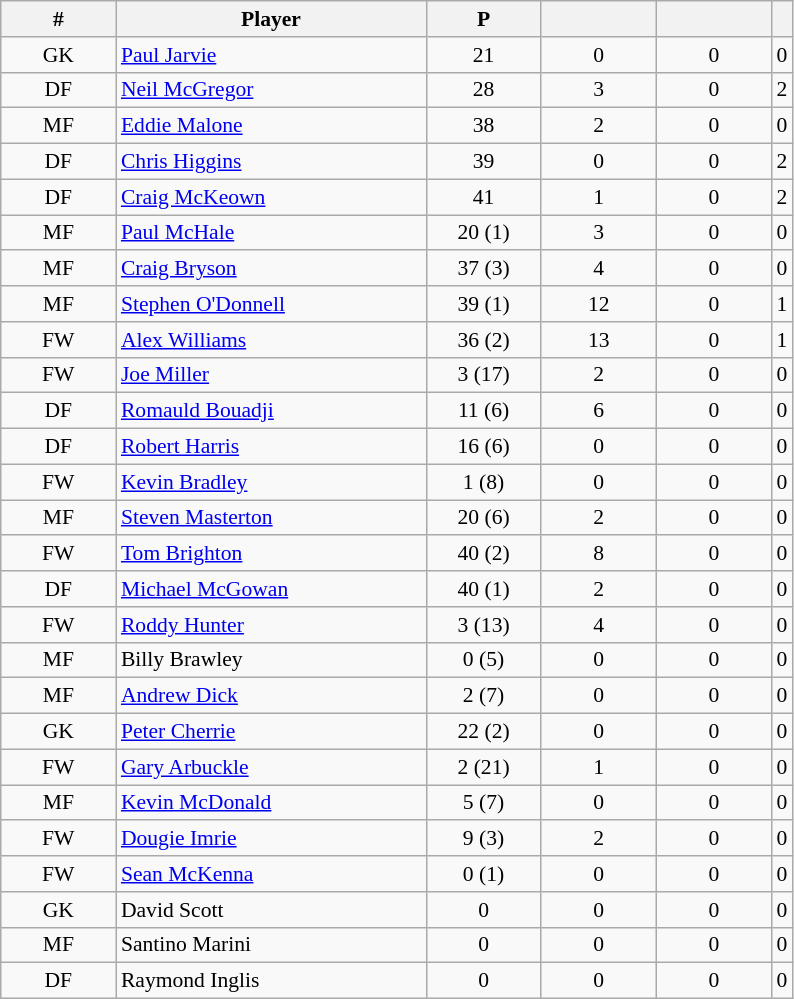<table class="wikitable sortable" style="font-size:90%; text-align:center">
<tr>
<th style="width:70px">#</th>
<th style="width:200px">Player</th>
<th style="width:70px">P</th>
<th style="width:70px"></th>
<th style="width:70px"></th>
<th style="width="70px"></th>
</tr>
<tr --->
<td>GK</td>
<td style="text-align:left"> <a href='#'>Paul Jarvie</a></td>
<td>21</td>
<td>0</td>
<td>0</td>
<td>0</td>
</tr>
<tr --->
<td>DF</td>
<td style="text-align:left"> <a href='#'>Neil McGregor</a></td>
<td>28</td>
<td>3</td>
<td>0</td>
<td>2</td>
</tr>
<tr --->
<td>MF</td>
<td style="text-align:left"> <a href='#'>Eddie Malone</a></td>
<td>38</td>
<td>2</td>
<td>0</td>
<td>0</td>
</tr>
<tr --->
<td>DF</td>
<td style="text-align:left"> <a href='#'>Chris Higgins</a></td>
<td>39</td>
<td>0</td>
<td>0</td>
<td>2</td>
</tr>
<tr --->
<td>DF</td>
<td style="text-align:left"> <a href='#'>Craig McKeown</a></td>
<td>41</td>
<td>1</td>
<td>0</td>
<td>2</td>
</tr>
<tr --->
<td>MF</td>
<td style="text-align:left"> <a href='#'>Paul McHale</a></td>
<td>20 (1)</td>
<td>3</td>
<td>0</td>
<td>0</td>
</tr>
<tr --->
<td>MF</td>
<td style="text-align:left"> <a href='#'>Craig Bryson</a></td>
<td>37 (3)</td>
<td>4</td>
<td>0</td>
<td>0</td>
</tr>
<tr --->
<td>MF</td>
<td style="text-align:left"> <a href='#'>Stephen O'Donnell</a></td>
<td>39 (1)</td>
<td>12</td>
<td>0</td>
<td>1</td>
</tr>
<tr --->
<td>FW</td>
<td style="text-align:left"> <a href='#'>Alex Williams</a></td>
<td>36 (2)</td>
<td>13</td>
<td>0</td>
<td>1</td>
</tr>
<tr --->
<td>FW</td>
<td style="text-align:left"> <a href='#'>Joe Miller</a></td>
<td>3 (17)</td>
<td>2</td>
<td>0</td>
<td>0</td>
</tr>
<tr --->
<td>DF</td>
<td style="text-align:left"> <a href='#'>Romauld Bouadji</a></td>
<td>11 (6)</td>
<td>6</td>
<td>0</td>
<td>0</td>
</tr>
<tr --->
<td>DF</td>
<td style="text-align:left"> <a href='#'>Robert Harris</a></td>
<td>16 (6)</td>
<td>0</td>
<td>0</td>
<td>0</td>
</tr>
<tr --->
<td>FW</td>
<td style="text-align:left"> <a href='#'>Kevin Bradley</a></td>
<td>1 (8)</td>
<td>0</td>
<td>0</td>
<td>0</td>
</tr>
<tr --->
<td>MF</td>
<td style="text-align:left"> <a href='#'>Steven Masterton</a></td>
<td>20 (6)</td>
<td>2</td>
<td>0</td>
<td>0</td>
</tr>
<tr --->
<td>FW</td>
<td style="text-align:left"> <a href='#'>Tom Brighton</a></td>
<td>40 (2)</td>
<td>8</td>
<td>0</td>
<td>0</td>
</tr>
<tr --->
<td>DF</td>
<td style="text-align:left"> <a href='#'>Michael McGowan</a></td>
<td>40 (1)</td>
<td>2</td>
<td>0</td>
<td>0</td>
</tr>
<tr --->
<td>FW</td>
<td style="text-align:left"> <a href='#'>Roddy Hunter</a></td>
<td>3 (13)</td>
<td>4</td>
<td>0</td>
<td>0</td>
</tr>
<tr --->
<td>MF</td>
<td style="text-align:left"> Billy Brawley</td>
<td>0 (5)</td>
<td>0</td>
<td>0</td>
<td>0</td>
</tr>
<tr --->
<td>MF</td>
<td style="text-align:left"> <a href='#'>Andrew Dick</a></td>
<td>2 (7)</td>
<td>0</td>
<td>0</td>
<td>0</td>
</tr>
<tr --->
<td>GK</td>
<td style="text-align:left"> <a href='#'>Peter Cherrie</a></td>
<td>22 (2)</td>
<td>0</td>
<td>0</td>
<td>0</td>
</tr>
<tr --->
<td>FW</td>
<td style="text-align:left"> <a href='#'>Gary Arbuckle</a></td>
<td>2 (21)</td>
<td>1</td>
<td>0</td>
<td>0</td>
</tr>
<tr --->
<td>MF</td>
<td style="text-align:left"> <a href='#'>Kevin McDonald</a></td>
<td>5 (7)</td>
<td>0</td>
<td>0</td>
<td>0</td>
</tr>
<tr --->
<td>FW</td>
<td style="text-align:left"> <a href='#'>Dougie Imrie</a></td>
<td>9 (3)</td>
<td>2</td>
<td>0</td>
<td>0</td>
</tr>
<tr --->
<td>FW</td>
<td style="text-align:left"> <a href='#'>Sean McKenna</a></td>
<td>0 (1)</td>
<td>0</td>
<td>0</td>
<td>0</td>
</tr>
<tr --->
<td>GK</td>
<td style="text-align:left"> David Scott</td>
<td>0</td>
<td>0</td>
<td>0</td>
<td>0</td>
</tr>
<tr --->
<td>MF</td>
<td style="text-align:left"> Santino Marini</td>
<td>0</td>
<td>0</td>
<td>0</td>
<td>0</td>
</tr>
<tr --->
<td>DF</td>
<td style="text-align:left"> Raymond Inglis</td>
<td>0</td>
<td>0</td>
<td>0</td>
<td>0</td>
</tr>
</table>
